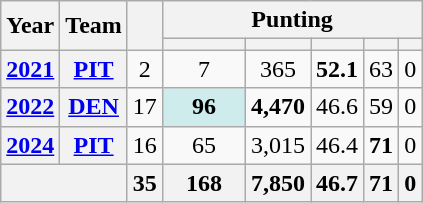<table class="wikitable" style="text-align:center;">
<tr>
<th rowspan="2">Year</th>
<th rowspan="2">Team</th>
<th rowspan="2"></th>
<th colspan="5">Punting</th>
</tr>
<tr>
<th></th>
<th></th>
<th></th>
<th></th>
<th></th>
</tr>
<tr>
<th><a href='#'>2021</a></th>
<th><a href='#'>PIT</a></th>
<td>2</td>
<td>7</td>
<td>365</td>
<td><strong>52.1</strong></td>
<td>63</td>
<td>0</td>
</tr>
<tr>
<th><a href='#'>2022</a></th>
<th><a href='#'>DEN</a></th>
<td>17</td>
<td style="background:#cfecec; width:3em;"><strong>96</strong></td>
<td><strong>4,470</strong></td>
<td>46.6</td>
<td>59</td>
<td>0</td>
</tr>
<tr>
<th><a href='#'>2024</a></th>
<th><a href='#'>PIT</a></th>
<td>16</td>
<td>65</td>
<td>3,015</td>
<td>46.4</td>
<td><strong>71</strong></td>
<td>0</td>
</tr>
<tr>
<th colspan="2"></th>
<th>35</th>
<th>168</th>
<th>7,850</th>
<th>46.7</th>
<th>71</th>
<th>0</th>
</tr>
</table>
